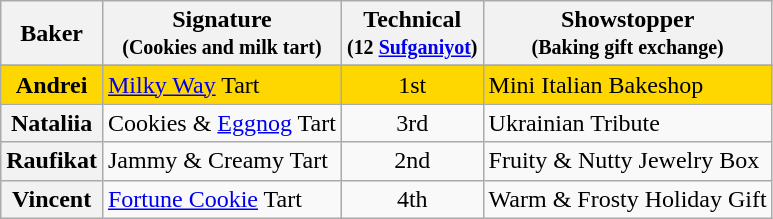<table class="wikitable sortable" style="text-align:left;">
<tr>
<th scope="col">Baker</th>
<th scope="col" class="unsortable">Signature<br><small>(Cookies and milk tart)</small></th>
<th scope="col">Technical<br><small>(12 <a href='#'>Sufganiyot</a>)</small></th>
<th scope="col" class="unsortable">Showstopper<br><small>(Baking gift exchange)</small></th>
</tr>
<tr>
</tr>
<tr style="background:gold;">
<th scope="row" style="background:gold;">Andrei</th>
<td><a href='#'>Milky Way</a> Tart</td>
<td align="center">1st</td>
<td>Mini Italian Bakeshop</td>
</tr>
<tr>
<th scope="row">Nataliia</th>
<td>Cookies & <a href='#'>Eggnog</a> Tart</td>
<td align="center">3rd</td>
<td>Ukrainian Tribute</td>
</tr>
<tr>
<th scope="row">Raufikat</th>
<td>Jammy & Creamy Tart</td>
<td align="center">2nd</td>
<td>Fruity & Nutty Jewelry Box</td>
</tr>
<tr>
<th scope="row">Vincent</th>
<td><a href='#'>Fortune Cookie</a> Tart</td>
<td align="center">4th</td>
<td>Warm & Frosty Holiday Gift</td>
</tr>
</table>
